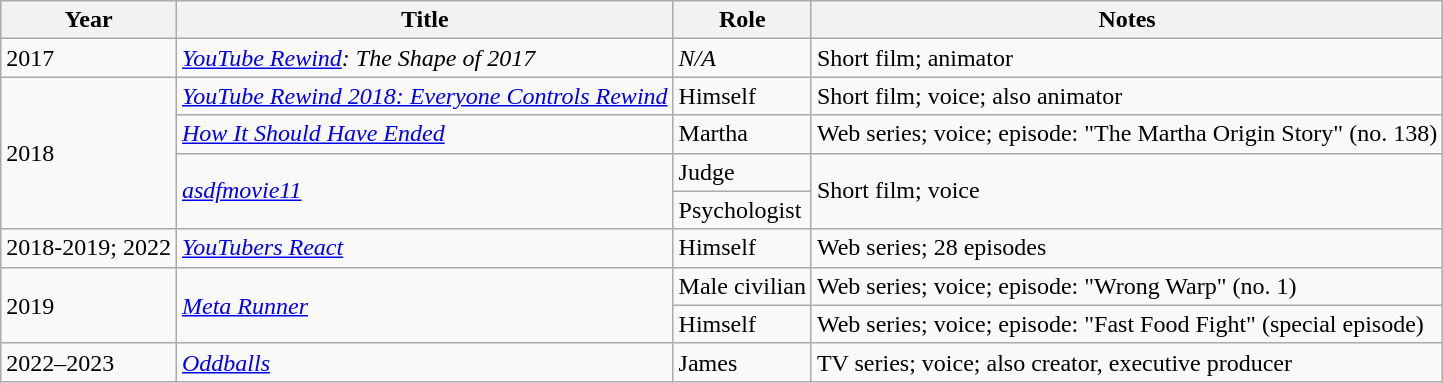<table class="wikitable">
<tr>
<th>Year</th>
<th>Title</th>
<th>Role</th>
<th>Notes</th>
</tr>
<tr>
<td>2017</td>
<td><em><a href='#'>YouTube Rewind</a>: The Shape of 2017</em></td>
<td><em>N/A</em></td>
<td>Short film; animator</td>
</tr>
<tr>
<td rowspan=4>2018</td>
<td><em><a href='#'>YouTube Rewind 2018: Everyone Controls Rewind</a></em></td>
<td>Himself</td>
<td>Short film; voice; also animator</td>
</tr>
<tr>
<td><em><a href='#'>How It Should Have Ended</a></em></td>
<td>Martha</td>
<td>Web series; voice; episode: "The Martha Origin Story" (no. 138)</td>
</tr>
<tr>
<td rowspan=2><em><a href='#'>asdfmovie11</a></em></td>
<td>Judge</td>
<td rowspan=2>Short film; voice</td>
</tr>
<tr>
<td>Psychologist</td>
</tr>
<tr>
<td>2018-2019; 2022</td>
<td><em><a href='#'>YouTubers React</a></em></td>
<td>Himself</td>
<td>Web series; 28 episodes</td>
</tr>
<tr>
<td rowspan=2>2019</td>
<td rowspan=2><em><a href='#'>Meta Runner</a></em></td>
<td>Male civilian</td>
<td>Web series; voice; episode: "Wrong Warp" (no. 1)</td>
</tr>
<tr>
<td>Himself</td>
<td>Web series; voice; episode: "Fast Food Fight" (special episode)</td>
</tr>
<tr>
<td>2022–2023</td>
<td><em><a href='#'>Oddballs</a></em></td>
<td>James</td>
<td>TV series; voice; also creator, executive producer</td>
</tr>
</table>
